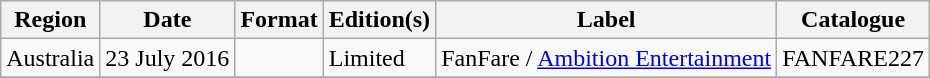<table class="wikitable plainrowheaders">
<tr>
<th scope="col">Region</th>
<th scope="col">Date</th>
<th scope="col">Format</th>
<th scope="col">Edition(s)</th>
<th scope="col">Label</th>
<th scope="col">Catalogue</th>
</tr>
<tr>
<td>Australia</td>
<td>23 July 2016</td>
<td></td>
<td>Limited</td>
<td>FanFare / <a href='#'>Ambition Entertainment</a></td>
<td>FANFARE227</td>
</tr>
<tr>
</tr>
</table>
